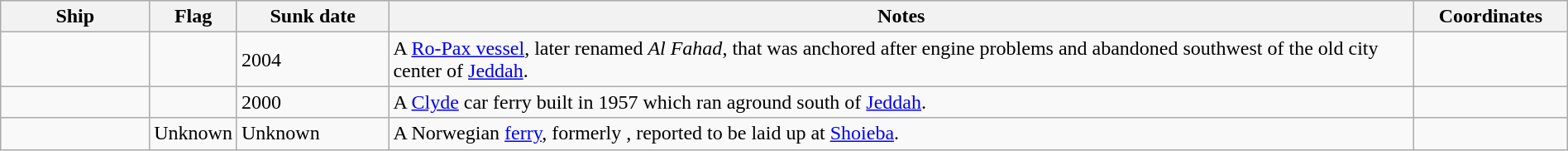<table class=wikitable | style = "width:100%">
<tr>
<th style="width:10%">Ship</th>
<th>Flag</th>
<th style="width:10%">Sunk date</th>
<th style="width:70%">Notes</th>
<th style="width:10%">Coordinates</th>
</tr>
<tr>
<td></td>
<td></td>
<td>2004</td>
<td>A <a href='#'>Ro-Pax vessel</a>, later renamed <em>Al Fahad</em>, that was anchored after engine problems and abandoned  southwest of the old city center of <a href='#'>Jeddah</a>.</td>
<td></td>
</tr>
<tr>
<td></td>
<td></td>
<td>2000</td>
<td>A <a href='#'>Clyde</a> car ferry built in 1957 which ran aground south of <a href='#'>Jeddah</a>.</td>
<td></td>
</tr>
<tr>
<td></td>
<td>Unknown</td>
<td>Unknown</td>
<td>A Norwegian <a href='#'>ferry</a>, formerly , reported to be laid up at <a href='#'>Shoieba</a>.</td>
<td></td>
</tr>
</table>
